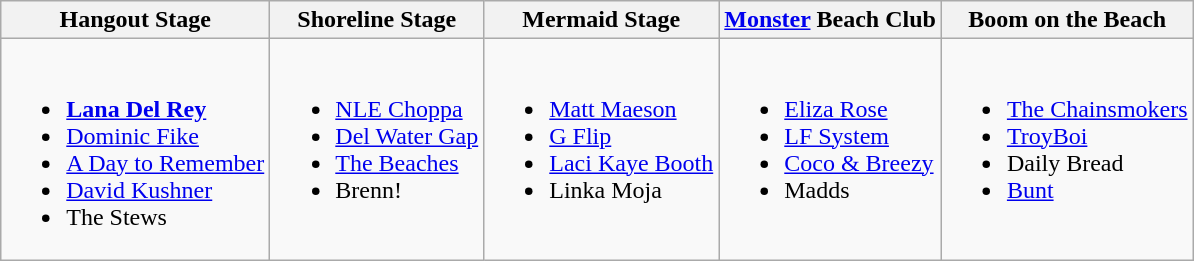<table class="wikitable">
<tr>
<th>Hangout Stage</th>
<th>Shoreline Stage</th>
<th>Mermaid Stage</th>
<th><a href='#'>Monster</a> Beach Club</th>
<th>Boom on the Beach</th>
</tr>
<tr valign="top">
<td><br><ul><li><strong><a href='#'>Lana Del Rey</a></strong></li><li><a href='#'>Dominic Fike</a></li><li><a href='#'>A Day to Remember</a></li><li><a href='#'>David Kushner</a></li><li>The Stews</li></ul></td>
<td><br><ul><li><a href='#'>NLE Choppa</a></li><li><a href='#'>Del Water Gap</a></li><li><a href='#'>The Beaches</a></li><li>Brenn!</li></ul></td>
<td><br><ul><li><a href='#'>Matt Maeson</a></li><li><a href='#'>G Flip</a></li><li><a href='#'>Laci Kaye Booth</a></li><li>Linka Moja</li></ul></td>
<td><br><ul><li><a href='#'>Eliza Rose</a></li><li><a href='#'>LF System</a></li><li><a href='#'>Coco & Breezy</a></li><li>Madds</li></ul></td>
<td><br><ul><li><a href='#'>The Chainsmokers</a></li><li><a href='#'>TroyBoi</a></li><li>Daily Bread</li><li><a href='#'>Bunt</a></li></ul></td>
</tr>
</table>
